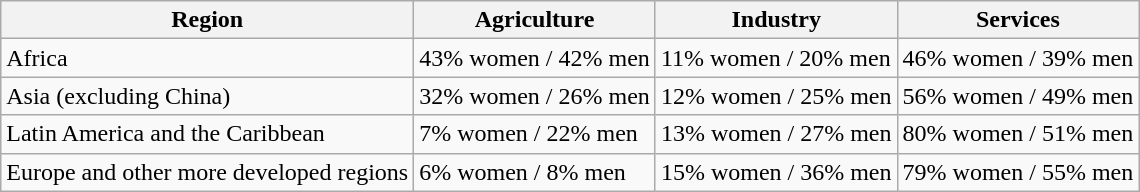<table class="wikitable">
<tr>
<th>Region</th>
<th>Agriculture</th>
<th>Industry</th>
<th>Services</th>
</tr>
<tr>
<td>Africa</td>
<td>43% women / 42% men</td>
<td>11% women / 20% men</td>
<td>46% women / 39% men</td>
</tr>
<tr>
<td>Asia (excluding China)</td>
<td>32% women / 26% men</td>
<td>12% women / 25% men</td>
<td>56% women / 49% men</td>
</tr>
<tr>
<td>Latin America and the Caribbean</td>
<td>7% women / 22% men</td>
<td>13% women / 27% men</td>
<td>80% women / 51% men</td>
</tr>
<tr>
<td>Europe and other more developed regions</td>
<td>6% women / 8% men</td>
<td>15% women / 36% men</td>
<td>79% women / 55% men</td>
</tr>
</table>
